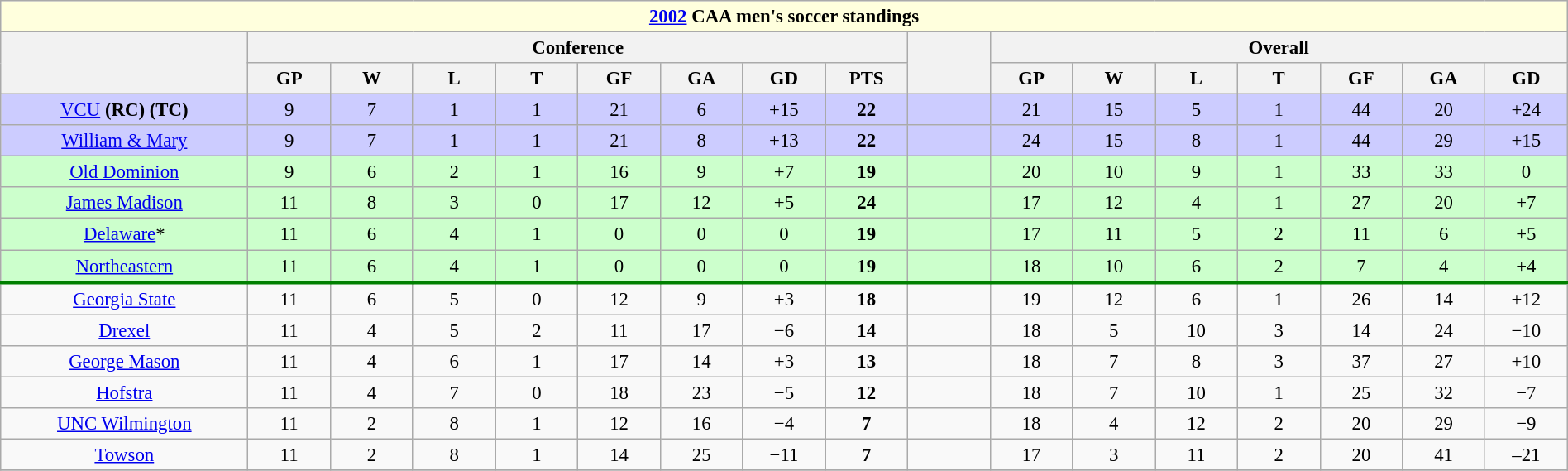<table class=wikitable style="text-align:center; font-size:95%; width:100%">
<tr>
<th colspan="17" style="background-color: #ffffdd;"><a href='#'>2002</a> CAA men's soccer standings</th>
</tr>
<tr>
<th rowspan="2" width="15%"></th>
<th colspan="8">Conference</th>
<th rowspan="2" width="5%"></th>
<th colspan="7">Overall</th>
</tr>
<tr>
<th width="5%">GP</th>
<th width="5%">W</th>
<th width="5%">L</th>
<th width="5%">T</th>
<th width="5%">GF</th>
<th width="5%">GA</th>
<th width="5%">GD</th>
<th width="5%">PTS</th>
<th width="5%">GP</th>
<th width="5%">W</th>
<th width="5%">L</th>
<th width="5%">T</th>
<th width="5%">GF</th>
<th width="5%">GA</th>
<th width="5%">GD</th>
</tr>
<tr style="background-color:#ccccff;text-align:center;">
<td><a href='#'>VCU</a> <strong>(RC) (TC)</strong></td>
<td>9</td>
<td>7</td>
<td>1</td>
<td>1</td>
<td>21</td>
<td>6</td>
<td>+15</td>
<td><strong>22</strong></td>
<td></td>
<td>21</td>
<td>15</td>
<td>5</td>
<td>1</td>
<td>44</td>
<td>20</td>
<td>+24</td>
</tr>
<tr style="background-color:#ccccff;text-align:center;">
<td><a href='#'>William & Mary</a></td>
<td>9</td>
<td>7</td>
<td>1</td>
<td>1</td>
<td>21</td>
<td>8</td>
<td>+13</td>
<td><strong>22</strong></td>
<td></td>
<td>24</td>
<td>15</td>
<td>8</td>
<td>1</td>
<td>44</td>
<td>29</td>
<td>+15</td>
</tr>
<tr style="background-color:#ccffcc;text-align:center;">
<td><a href='#'>Old Dominion</a></td>
<td>9</td>
<td>6</td>
<td>2</td>
<td>1</td>
<td>16</td>
<td>9</td>
<td>+7</td>
<td><strong>19</strong></td>
<td></td>
<td>20</td>
<td>10</td>
<td>9</td>
<td>1</td>
<td>33</td>
<td>33</td>
<td>0</td>
</tr>
<tr style="background-color:#ccffcc;text-align:center;">
<td><a href='#'>James Madison</a></td>
<td>11</td>
<td>8</td>
<td>3</td>
<td>0</td>
<td>17</td>
<td>12</td>
<td>+5</td>
<td><strong>24</strong></td>
<td></td>
<td>17</td>
<td>12</td>
<td>4</td>
<td>1</td>
<td>27</td>
<td>20</td>
<td>+7</td>
</tr>
<tr style="background-color:#ccffcc;text-align:center;">
<td><a href='#'>Delaware</a>*</td>
<td>11</td>
<td>6</td>
<td>4</td>
<td>1</td>
<td>0</td>
<td>0</td>
<td>0</td>
<td><strong>19</strong></td>
<td></td>
<td>17</td>
<td>11</td>
<td>5</td>
<td>2</td>
<td>11</td>
<td>6</td>
<td>+5</td>
</tr>
<tr style="background-color:#ccffcc;text-align:center;border-bottom:3px solid green;">
<td><a href='#'>Northeastern</a></td>
<td>11</td>
<td>6</td>
<td>4</td>
<td>1</td>
<td>0</td>
<td>0</td>
<td>0</td>
<td><strong>19</strong></td>
<td></td>
<td>18</td>
<td>10</td>
<td>6</td>
<td>2</td>
<td>7</td>
<td>4</td>
<td>+4</td>
</tr>
<tr style="text-align:center;">
<td><a href='#'>Georgia State</a></td>
<td>11</td>
<td>6</td>
<td>5</td>
<td>0</td>
<td>12</td>
<td>9</td>
<td>+3</td>
<td><strong>18</strong></td>
<td></td>
<td>19</td>
<td>12</td>
<td>6</td>
<td>1</td>
<td>26</td>
<td>14</td>
<td>+12</td>
</tr>
<tr style="text-align:center;">
<td><a href='#'>Drexel</a></td>
<td>11</td>
<td>4</td>
<td>5</td>
<td>2</td>
<td>11</td>
<td>17</td>
<td>−6</td>
<td><strong>14</strong></td>
<td></td>
<td>18</td>
<td>5</td>
<td>10</td>
<td>3</td>
<td>14</td>
<td>24</td>
<td>−10</td>
</tr>
<tr style="text-align:center;">
<td><a href='#'>George Mason</a></td>
<td>11</td>
<td>4</td>
<td>6</td>
<td>1</td>
<td>17</td>
<td>14</td>
<td>+3</td>
<td><strong>13</strong></td>
<td></td>
<td>18</td>
<td>7</td>
<td>8</td>
<td>3</td>
<td>37</td>
<td>27</td>
<td>+10</td>
</tr>
<tr style="text-align:center;">
<td><a href='#'>Hofstra</a></td>
<td>11</td>
<td>4</td>
<td>7</td>
<td>0</td>
<td>18</td>
<td>23</td>
<td>−5</td>
<td><strong>12</strong></td>
<td></td>
<td>18</td>
<td>7</td>
<td>10</td>
<td>1</td>
<td>25</td>
<td>32</td>
<td>−7</td>
</tr>
<tr style="text-align:center;">
<td><a href='#'>UNC Wilmington</a></td>
<td>11</td>
<td>2</td>
<td>8</td>
<td>1</td>
<td>12</td>
<td>16</td>
<td>−4</td>
<td><strong>7</strong></td>
<td></td>
<td>18</td>
<td>4</td>
<td>12</td>
<td>2</td>
<td>20</td>
<td>29</td>
<td>−9</td>
</tr>
<tr style="text-align:center;">
<td><a href='#'>Towson</a></td>
<td>11</td>
<td>2</td>
<td>8</td>
<td>1</td>
<td>14</td>
<td>25</td>
<td>−11</td>
<td><strong>7</strong></td>
<td></td>
<td>17</td>
<td>3</td>
<td>11</td>
<td>2</td>
<td>20</td>
<td>41</td>
<td>–21</td>
</tr>
<tr>
</tr>
</table>
